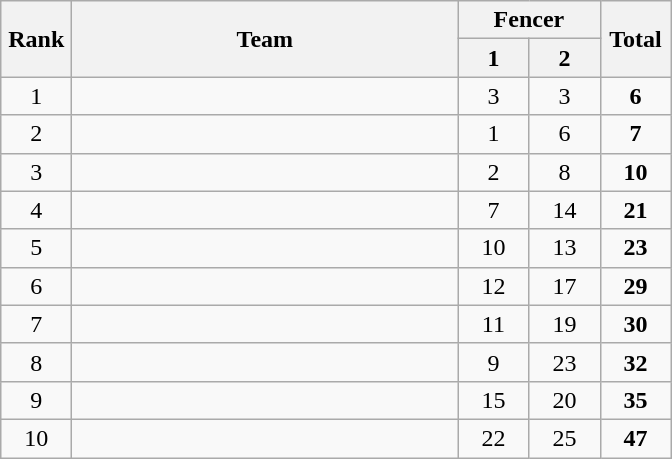<table class=wikitable style="text-align:center">
<tr>
<th rowspan=2 width=40>Rank</th>
<th rowspan=2 width=250>Team</th>
<th colspan=2>Fencer</th>
<th rowspan=2 width=40>Total</th>
</tr>
<tr>
<th width=40>1</th>
<th width=40>2</th>
</tr>
<tr>
<td>1</td>
<td align=left></td>
<td>3</td>
<td>3</td>
<td><strong>6</strong></td>
</tr>
<tr>
<td>2</td>
<td align=left></td>
<td>1</td>
<td>6</td>
<td><strong>7</strong></td>
</tr>
<tr>
<td>3</td>
<td align=left></td>
<td>2</td>
<td>8</td>
<td><strong>10</strong></td>
</tr>
<tr>
<td>4</td>
<td align=left></td>
<td>7</td>
<td>14</td>
<td><strong>21</strong></td>
</tr>
<tr>
<td>5</td>
<td align=left></td>
<td>10</td>
<td>13</td>
<td><strong>23</strong></td>
</tr>
<tr>
<td>6</td>
<td align=left></td>
<td>12</td>
<td>17</td>
<td><strong>29</strong></td>
</tr>
<tr>
<td>7</td>
<td align=left></td>
<td>11</td>
<td>19</td>
<td><strong>30</strong></td>
</tr>
<tr>
<td>8</td>
<td align=left></td>
<td>9</td>
<td>23</td>
<td><strong>32</strong></td>
</tr>
<tr>
<td>9</td>
<td align=left></td>
<td>15</td>
<td>20</td>
<td><strong>35</strong></td>
</tr>
<tr>
<td>10</td>
<td align=left></td>
<td>22</td>
<td>25</td>
<td><strong>47</strong></td>
</tr>
</table>
